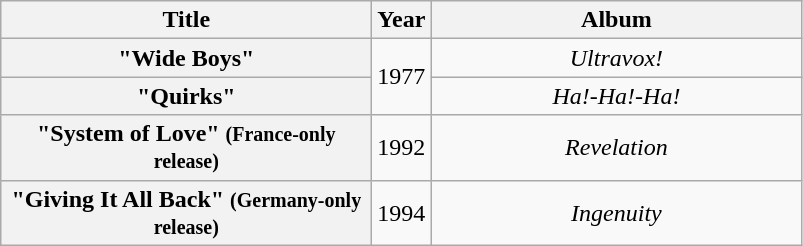<table class="wikitable plainrowheaders" style="text-align:center;">
<tr>
<th scope="col" style="width:15em;">Title</th>
<th scope="col" style="width:2em;">Year</th>
<th scope="col" style="width:15em;">Album</th>
</tr>
<tr>
<th scope="row">"Wide Boys"</th>
<td rowspan="2">1977</td>
<td><em>Ultravox!</em></td>
</tr>
<tr>
<th scope="row">"Quirks"</th>
<td><em>Ha!-Ha!-Ha!</em></td>
</tr>
<tr>
<th scope="row">"System of Love" <small>(France-only release)</small></th>
<td>1992</td>
<td><em>Revelation</em></td>
</tr>
<tr>
<th scope="row">"Giving It All Back" <small>(Germany-only release)</small></th>
<td>1994</td>
<td><em>Ingenuity</em></td>
</tr>
</table>
